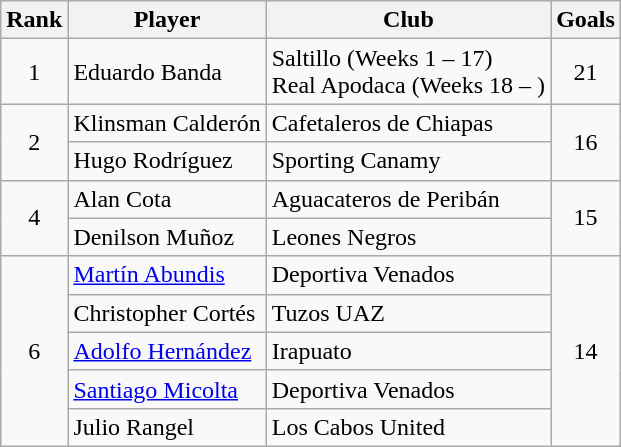<table class="wikitable">
<tr>
<th>Rank</th>
<th>Player</th>
<th>Club</th>
<th>Goals</th>
</tr>
<tr>
<td align=center rowspan=1>1</td>
<td> Eduardo Banda</td>
<td>Saltillo (Weeks 1 – 17)<br>Real Apodaca (Weeks 18 – )</td>
<td align=center rowspan=1>21</td>
</tr>
<tr>
<td align=center rowspan=2>2</td>
<td> Klinsman Calderón</td>
<td>Cafetaleros de Chiapas</td>
<td align=center rowspan=2>16</td>
</tr>
<tr>
<td> Hugo Rodríguez</td>
<td>Sporting Canamy</td>
</tr>
<tr>
<td align=center rowspan=2>4</td>
<td> Alan Cota</td>
<td>Aguacateros de Peribán</td>
<td align=center rowspan=2>15</td>
</tr>
<tr>
<td> Denilson Muñoz</td>
<td>Leones Negros</td>
</tr>
<tr>
<td align=center rowspan=5>6</td>
<td> <a href='#'>Martín Abundis</a></td>
<td>Deportiva Venados</td>
<td align=center rowspan=5>14</td>
</tr>
<tr>
<td> Christopher Cortés</td>
<td>Tuzos UAZ</td>
</tr>
<tr>
<td> <a href='#'>Adolfo Hernández</a></td>
<td>Irapuato</td>
</tr>
<tr>
<td> <a href='#'>Santiago Micolta</a></td>
<td>Deportiva Venados</td>
</tr>
<tr>
<td> Julio Rangel</td>
<td>Los Cabos United</td>
</tr>
</table>
